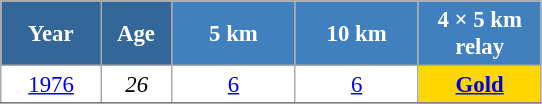<table class="wikitable" style="font-size:95%; text-align:center; border:grey solid 1px; border-collapse:collapse; background:#ffffff;">
<tr>
<th style="background-color:#369; color:white; width:60px;"> Year </th>
<th style="background-color:#369; color:white; width:40px;"> Age </th>
<th style="background-color:#4180be; color:white; width:75px;"> 5 km </th>
<th style="background-color:#4180be; color:white; width:75px;"> 10 km </th>
<th style="background-color:#4180be; color:white; width:75px;"> 4 × 5 km <br> relay </th>
</tr>
<tr>
<td><a href='#'>1976</a></td>
<td><em>26</em></td>
<td><a href='#'>6</a></td>
<td><a href='#'>6</a></td>
<td style="background:gold;"><a href='#'><strong>Gold</strong></a></td>
</tr>
<tr>
</tr>
</table>
